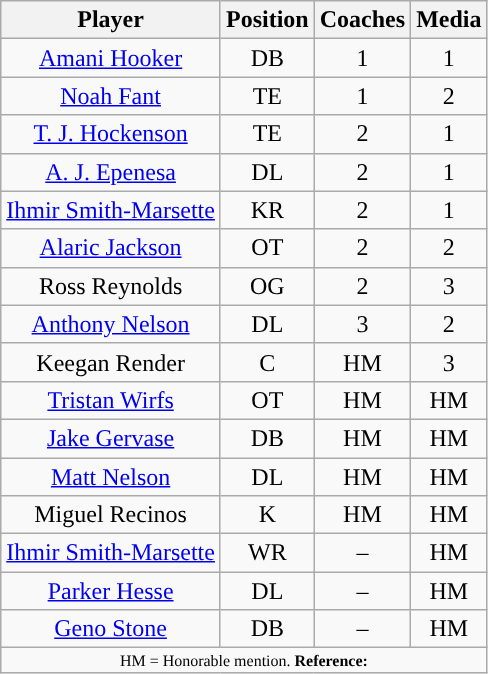<table class="wikitable sortable sortable" style="text-align: center">
<tr align=center>
<th>Player</th>
<th>Position</th>
<th>Coaches</th>
<th>Media</th>
</tr>
<tr>
<td><a href='#'>Amani Hooker</a></td>
<td>DB</td>
<td>1</td>
<td>1</td>
</tr>
<tr>
<td><a href='#'>Noah Fant</a></td>
<td>TE</td>
<td>1</td>
<td>2</td>
</tr>
<tr>
<td><a href='#'>T. J. Hockenson</a></td>
<td>TE</td>
<td>2</td>
<td>1</td>
</tr>
<tr>
<td><a href='#'>A. J. Epenesa</a></td>
<td>DL</td>
<td>2</td>
<td>1</td>
</tr>
<tr>
<td><a href='#'>Ihmir Smith-Marsette</a></td>
<td>KR</td>
<td>2</td>
<td>1</td>
</tr>
<tr>
<td><a href='#'>Alaric Jackson</a></td>
<td>OT</td>
<td>2</td>
<td>2</td>
</tr>
<tr>
<td>Ross Reynolds</td>
<td>OG</td>
<td>2</td>
<td>3</td>
</tr>
<tr>
<td><a href='#'>Anthony Nelson</a></td>
<td>DL</td>
<td>3</td>
<td>2</td>
</tr>
<tr>
<td>Keegan Render</td>
<td>C</td>
<td data-sort-value="4">HM</td>
<td>3</td>
</tr>
<tr>
<td><a href='#'>Tristan Wirfs</a></td>
<td>OT</td>
<td data-sort-value="4">HM</td>
<td data-sort-value="4">HM</td>
</tr>
<tr>
<td><a href='#'>Jake Gervase</a></td>
<td>DB</td>
<td data-sort-value="4">HM</td>
<td data-sort-value="4">HM</td>
</tr>
<tr>
<td><a href='#'>Matt Nelson</a></td>
<td>DL</td>
<td data-sort-value="4">HM</td>
<td data-sort-value="4">HM</td>
</tr>
<tr>
<td>Miguel Recinos</td>
<td>K</td>
<td data-sort-value="4">HM</td>
<td data-sort-value="4">HM</td>
</tr>
<tr>
<td><a href='#'>Ihmir Smith-Marsette</a></td>
<td>WR</td>
<td data-sort-value="5">–</td>
<td data-sort-value="4">HM</td>
</tr>
<tr>
<td><a href='#'>Parker Hesse</a></td>
<td>DL</td>
<td data-sort-value="5">–</td>
<td data-sort-value="4">HM</td>
</tr>
<tr>
<td><a href='#'>Geno Stone</a></td>
<td>DB</td>
<td data-sort-value="5">–</td>
<td data-sort-value="4">HM</td>
</tr>
<tr class="sortbottom">
<td colspan="4"  style="font-size:8pt; text-align:center;">HM = Honorable mention. <strong>Reference:</strong></td>
</tr>
</table>
